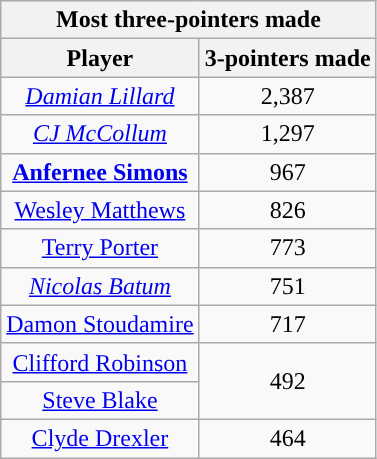<table class="wikitable sortable" style="text-align:center">
<tr>
<th colspan="2" style="text-align:center; ">Most three-pointers made</th>
</tr>
<tr>
<th style="text-align:center; ">Player</th>
<th style="text-align:center; ">3-pointers made</th>
</tr>
<tr>
<td><em><a href='#'>Damian Lillard</a></em></td>
<td>2,387</td>
</tr>
<tr>
<td><em><a href='#'>CJ McCollum</a></em></td>
<td>1,297</td>
</tr>
<tr>
<td><strong><a href='#'>Anfernee Simons</a></strong></td>
<td>967</td>
</tr>
<tr>
<td><a href='#'>Wesley Matthews</a></td>
<td>826</td>
</tr>
<tr>
<td><a href='#'>Terry Porter</a></td>
<td>773</td>
</tr>
<tr>
<td><em><a href='#'>Nicolas Batum</a></em></td>
<td>751</td>
</tr>
<tr>
<td><a href='#'>Damon Stoudamire</a></td>
<td>717</td>
</tr>
<tr>
<td><a href='#'>Clifford Robinson</a></td>
<td rowspan=2>492</td>
</tr>
<tr>
<td><a href='#'>Steve Blake</a></td>
</tr>
<tr>
<td><a href='#'>Clyde Drexler</a></td>
<td>464</td>
</tr>
</table>
